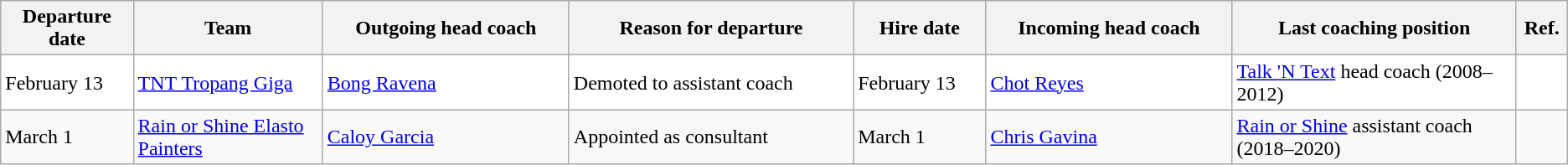<table class="wikitable sortable">
<tr>
<th style="width:7%;">Departure date</th>
<th style="width:10%;">Team</th>
<th style="width:13%;">Outgoing head coach</th>
<th style="width:15%;">Reason for departure</th>
<th style="width:7%;">Hire date</th>
<th style="width:13%;">Incoming head coach</th>
<th class="unsortable" style="width:15%;">Last coaching position</th>
<th class="unsortable" style="width:2%;">Ref.</th>
</tr>
<tr style="background:#fff;">
<td>February 13</td>
<td><a href='#'>TNT Tropang Giga</a></td>
<td><a href='#'>Bong Ravena</a></td>
<td>Demoted to assistant coach</td>
<td>February 13</td>
<td><a href='#'>Chot Reyes</a></td>
<td><a href='#'>Talk 'N Text</a> head coach (2008–2012)</td>
<td></td>
</tr>
<tr>
<td>March 1</td>
<td><a href='#'>Rain or Shine Elasto Painters</a></td>
<td><a href='#'>Caloy Garcia</a></td>
<td>Appointed as consultant</td>
<td>March 1</td>
<td><a href='#'>Chris Gavina</a></td>
<td><a href='#'>Rain or Shine</a> assistant coach (2018–2020)</td>
<td></td>
</tr>
</table>
